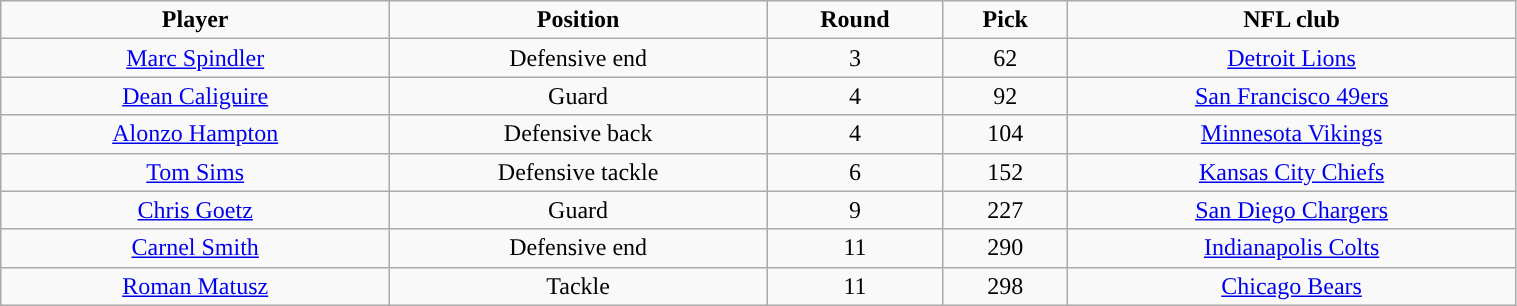<table class="wikitable" style="width:80%;">
<tr style="text-align:center; ">
<td><strong>Player</strong></td>
<td><strong>Position</strong></td>
<td><strong>Round</strong></td>
<td><strong>Pick</strong></td>
<td><strong>NFL club</strong></td>
</tr>
<tr style="text-align:center;" bgcolor="">
<td><a href='#'>Marc Spindler</a></td>
<td>Defensive end</td>
<td>3</td>
<td>62</td>
<td><a href='#'>Detroit Lions</a></td>
</tr>
<tr style="text-align:center;" bgcolor="">
<td><a href='#'>Dean Caliguire</a></td>
<td>Guard</td>
<td>4</td>
<td>92</td>
<td><a href='#'>San Francisco 49ers</a></td>
</tr>
<tr style="text-align:center;" bgcolor="">
<td><a href='#'>Alonzo Hampton</a></td>
<td>Defensive back</td>
<td>4</td>
<td>104</td>
<td><a href='#'>Minnesota Vikings</a></td>
</tr>
<tr style="text-align:center;" bgcolor="">
<td><a href='#'>Tom Sims</a></td>
<td>Defensive tackle</td>
<td>6</td>
<td>152</td>
<td><a href='#'>Kansas City Chiefs</a></td>
</tr>
<tr style="text-align:center;" bgcolor="">
<td><a href='#'>Chris Goetz</a></td>
<td>Guard</td>
<td>9</td>
<td>227</td>
<td><a href='#'>San Diego Chargers</a></td>
</tr>
<tr style="text-align:center;" bgcolor="">
<td><a href='#'>Carnel Smith</a></td>
<td>Defensive end</td>
<td>11</td>
<td>290</td>
<td><a href='#'>Indianapolis Colts</a></td>
</tr>
<tr style="text-align:center;" bgcolor="">
<td><a href='#'>Roman Matusz</a></td>
<td>Tackle</td>
<td>11</td>
<td>298</td>
<td><a href='#'>Chicago Bears</a></td>
</tr>
</table>
